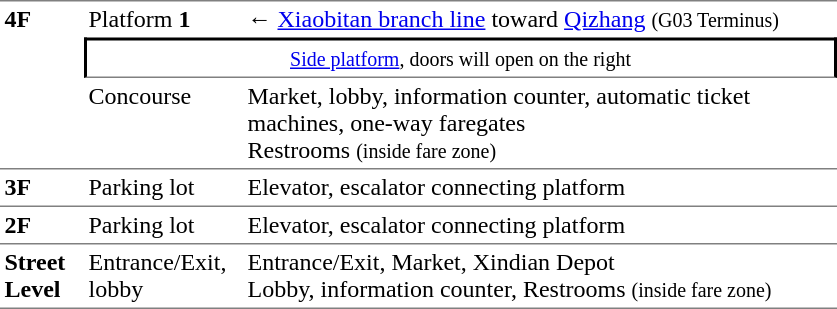<table table border=0 cellspacing=0 cellpadding=3>
<tr>
<td style="border-top:solid 1px gray;border-bottom:solid 1px gray;" width=50 rowspan=3 valign=top><strong>4F</strong></td>
<td style="border-top:solid 1px gray;" width=100>Platform <span><strong>1</strong></span></td>
<td style="border-top:solid 1px gray;" width=390>←  <a href='#'>Xiaobitan branch line</a> toward <a href='#'>Qizhang</a> <small>(G03 Terminus)</small></td>
</tr>
<tr>
<td style="border-right:solid 2px black;border-left:solid 2px black;border-bottom:solid 1px gray;border-top:solid 2px black;text-align:center;" colspan=2><small><a href='#'>Side platform</a>, doors will open on the right</small></td>
</tr>
<tr>
<td style="border-bottom:solid 1px gray;" width=100 valign=top>Concourse</td>
<td style="border-bottom:solid 1px gray;" width=390>Market, lobby, information counter, automatic ticket machines, one-way faregates<br>Restrooms <small>(inside fare zone)</small></td>
</tr>
<tr>
<td style="border-bottom:solid 1px gray;" width=50  valign=top><strong>3F</strong></td>
<td style="border-bottom:solid 1px gray;" width=100 valign=top>Parking lot</td>
<td style="border-bottom:solid 1px gray;" width=390 valign=top>Elevator, escalator connecting platform</td>
</tr>
<tr>
<td style="border-bottom:solid 1px gray;" width=50  valign=top><strong>2F</strong></td>
<td style="border-bottom:solid 1px gray;" width=100 valign=top>Parking lot</td>
<td style="border-bottom:solid 1px gray;" width=390 valign=top>Elevator, escalator connecting platform</td>
</tr>
<tr>
<td style="border-bottom:solid 1px gray;" width=50 valign=top><strong>Street Level</strong></td>
<td style="border-bottom:solid 1px gray;" width=100 valign=top>Entrance/Exit, lobby</td>
<td style="border-bottom:solid 1px gray;" width=390 valign=top>Entrance/Exit, Market, Xindian Depot<br>Lobby, information counter, Restrooms <small>(inside fare zone)</small></td>
</tr>
</table>
